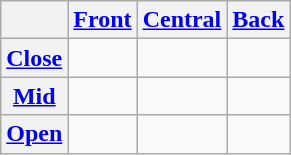<table class="wikitable" style="text-align: center;">
<tr>
<th></th>
<th><a href='#'>Front</a></th>
<th><a href='#'>Central</a></th>
<th><a href='#'>Back</a></th>
</tr>
<tr>
<th><a href='#'>Close</a></th>
<td> </td>
<td></td>
<td> </td>
</tr>
<tr>
<th><a href='#'>Mid</a></th>
<td></td>
<td></td>
<td></td>
</tr>
<tr>
<th><a href='#'>Open</a></th>
<td></td>
<td> </td>
<td></td>
</tr>
</table>
